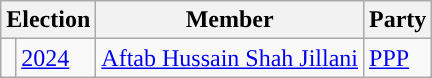<table class="wikitable">
<tr>
<th colspan="2">Election</th>
<th>Member</th>
<th>Party</th>
</tr>
<tr>
<td style="background-color: "></td>
<td><a href='#'>2024</a></td>
<td><a href='#'>Aftab Hussain Shah Jillani</a></td>
<td><a href='#'>PPP</a></td>
</tr>
</table>
